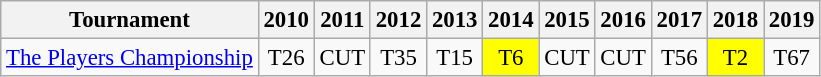<table class="wikitable" style="font-size:95%;text-align:center;">
<tr>
<th>Tournament</th>
<th>2010</th>
<th>2011</th>
<th>2012</th>
<th>2013</th>
<th>2014</th>
<th>2015</th>
<th>2016</th>
<th>2017</th>
<th>2018</th>
<th>2019</th>
</tr>
<tr>
<td align=left><a href='#'>The Players Championship</a></td>
<td>T26</td>
<td>CUT</td>
<td>T35</td>
<td>T15</td>
<td style="background:yellow;">T6</td>
<td>CUT</td>
<td>CUT</td>
<td>T56</td>
<td style="background:yellow;">T2</td>
<td>T67</td>
</tr>
</table>
